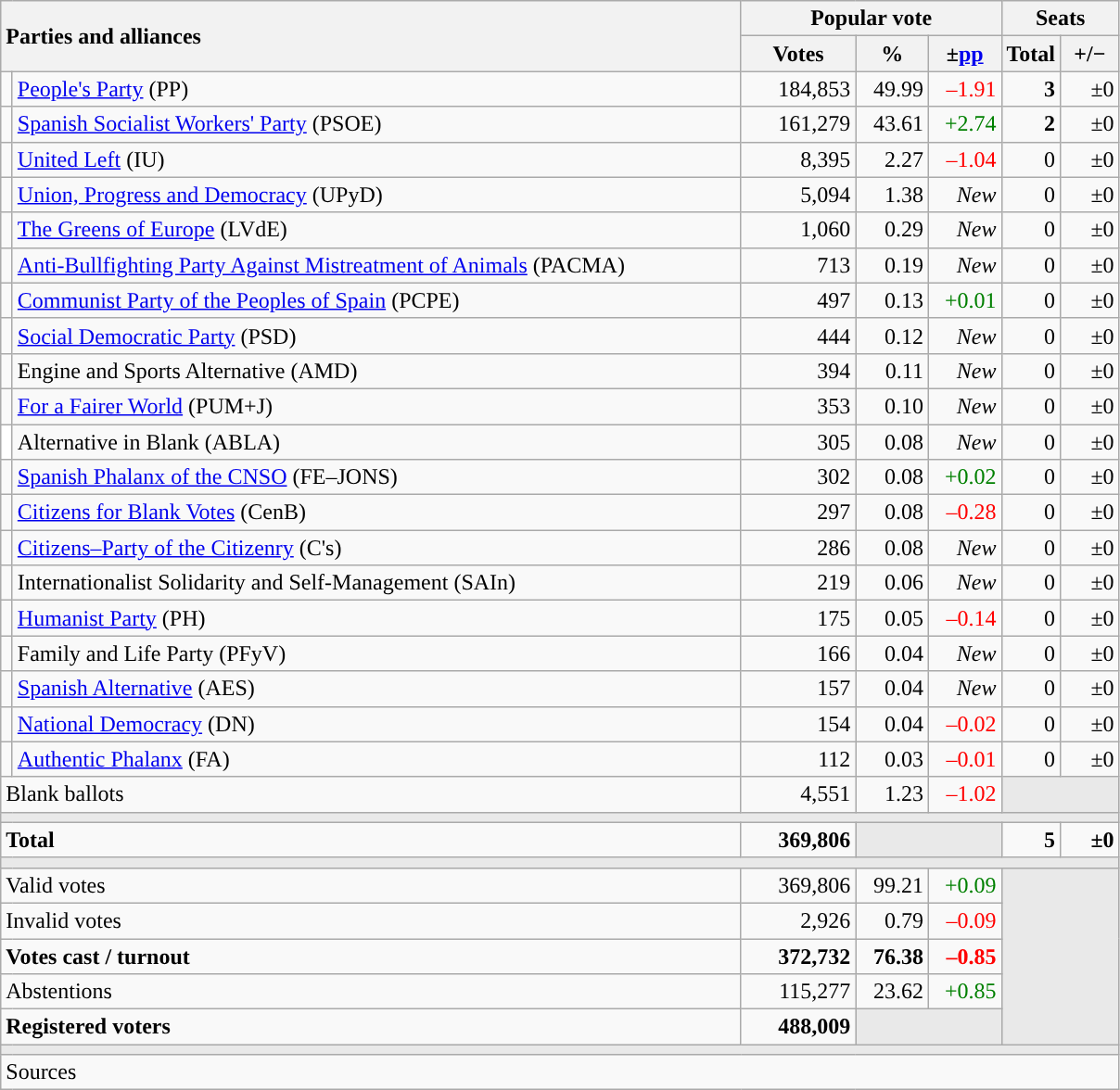<table class="wikitable" style="text-align:right;">
<tr>
<th style="text-align:left;" rowspan="2" colspan="2" width="525">Parties and alliances</th>
<th colspan="3">Popular vote</th>
<th colspan="2">Seats</th>
</tr>
<tr>
<th width="75">Votes</th>
<th width="45">%</th>
<th width="45">±<a href='#'>pp</a></th>
<th width="35">Total</th>
<th width="35">+/−</th>
</tr>
<tr>
<td width="1" style="color:inherit;background:"></td>
<td align="left"><a href='#'>People's Party</a> (PP)</td>
<td>184,853</td>
<td>49.99</td>
<td style="color:red;">–1.91</td>
<td><strong>3</strong></td>
<td>±0</td>
</tr>
<tr>
<td style="color:inherit;background:"></td>
<td align="left"><a href='#'>Spanish Socialist Workers' Party</a> (PSOE)</td>
<td>161,279</td>
<td>43.61</td>
<td style="color:green;">+2.74</td>
<td><strong>2</strong></td>
<td>±0</td>
</tr>
<tr>
<td style="color:inherit;background:"></td>
<td align="left"><a href='#'>United Left</a> (IU)</td>
<td>8,395</td>
<td>2.27</td>
<td style="color:red;">–1.04</td>
<td>0</td>
<td>±0</td>
</tr>
<tr>
<td style="color:inherit;background:"></td>
<td align="left"><a href='#'>Union, Progress and Democracy</a> (UPyD)</td>
<td>5,094</td>
<td>1.38</td>
<td><em>New</em></td>
<td>0</td>
<td>±0</td>
</tr>
<tr>
<td style="color:inherit;background:"></td>
<td align="left"><a href='#'>The Greens of Europe</a> (LVdE)</td>
<td>1,060</td>
<td>0.29</td>
<td><em>New</em></td>
<td>0</td>
<td>±0</td>
</tr>
<tr>
<td style="color:inherit;background:"></td>
<td align="left"><a href='#'>Anti-Bullfighting Party Against Mistreatment of Animals</a> (PACMA)</td>
<td>713</td>
<td>0.19</td>
<td><em>New</em></td>
<td>0</td>
<td>±0</td>
</tr>
<tr>
<td style="color:inherit;background:"></td>
<td align="left"><a href='#'>Communist Party of the Peoples of Spain</a> (PCPE)</td>
<td>497</td>
<td>0.13</td>
<td style="color:green;">+0.01</td>
<td>0</td>
<td>±0</td>
</tr>
<tr>
<td style="color:inherit;background:"></td>
<td align="left"><a href='#'>Social Democratic Party</a> (PSD)</td>
<td>444</td>
<td>0.12</td>
<td><em>New</em></td>
<td>0</td>
<td>±0</td>
</tr>
<tr>
<td style="color:inherit;background:"></td>
<td align="left">Engine and Sports Alternative (AMD)</td>
<td>394</td>
<td>0.11</td>
<td><em>New</em></td>
<td>0</td>
<td>±0</td>
</tr>
<tr>
<td style="color:inherit;background:"></td>
<td align="left"><a href='#'>For a Fairer World</a> (PUM+J)</td>
<td>353</td>
<td>0.10</td>
<td><em>New</em></td>
<td>0</td>
<td>±0</td>
</tr>
<tr>
<td bgcolor="white"></td>
<td align="left">Alternative in Blank (ABLA)</td>
<td>305</td>
<td>0.08</td>
<td><em>New</em></td>
<td>0</td>
<td>±0</td>
</tr>
<tr>
<td style="color:inherit;background:"></td>
<td align="left"><a href='#'>Spanish Phalanx of the CNSO</a> (FE–JONS)</td>
<td>302</td>
<td>0.08</td>
<td style="color:green;">+0.02</td>
<td>0</td>
<td>±0</td>
</tr>
<tr>
<td style="color:inherit;background:"></td>
<td align="left"><a href='#'>Citizens for Blank Votes</a> (CenB)</td>
<td>297</td>
<td>0.08</td>
<td style="color:red;">–0.28</td>
<td>0</td>
<td>±0</td>
</tr>
<tr>
<td style="color:inherit;background:"></td>
<td align="left"><a href='#'>Citizens–Party of the Citizenry</a> (C's)</td>
<td>286</td>
<td>0.08</td>
<td><em>New</em></td>
<td>0</td>
<td>±0</td>
</tr>
<tr>
<td style="color:inherit;background:"></td>
<td align="left">Internationalist Solidarity and Self-Management (SAIn)</td>
<td>219</td>
<td>0.06</td>
<td><em>New</em></td>
<td>0</td>
<td>±0</td>
</tr>
<tr>
<td style="color:inherit;background:"></td>
<td align="left"><a href='#'>Humanist Party</a> (PH)</td>
<td>175</td>
<td>0.05</td>
<td style="color:red;">–0.14</td>
<td>0</td>
<td>±0</td>
</tr>
<tr>
<td style="color:inherit;background:"></td>
<td align="left">Family and Life Party (PFyV)</td>
<td>166</td>
<td>0.04</td>
<td><em>New</em></td>
<td>0</td>
<td>±0</td>
</tr>
<tr>
<td style="color:inherit;background:"></td>
<td align="left"><a href='#'>Spanish Alternative</a> (AES)</td>
<td>157</td>
<td>0.04</td>
<td><em>New</em></td>
<td>0</td>
<td>±0</td>
</tr>
<tr>
<td style="color:inherit;background:"></td>
<td align="left"><a href='#'>National Democracy</a> (DN)</td>
<td>154</td>
<td>0.04</td>
<td style="color:red;">–0.02</td>
<td>0</td>
<td>±0</td>
</tr>
<tr>
<td style="color:inherit;background:"></td>
<td align="left"><a href='#'>Authentic Phalanx</a> (FA)</td>
<td>112</td>
<td>0.03</td>
<td style="color:red;">–0.01</td>
<td>0</td>
<td>±0</td>
</tr>
<tr>
<td align="left" colspan="2">Blank ballots</td>
<td>4,551</td>
<td>1.23</td>
<td style="color:red;">–1.02</td>
<td bgcolor="#E9E9E9" colspan="2"></td>
</tr>
<tr>
<td colspan="7" bgcolor="#E9E9E9"></td>
</tr>
<tr style="font-weight:bold;">
<td align="left" colspan="2">Total</td>
<td>369,806</td>
<td bgcolor="#E9E9E9" colspan="2"></td>
<td>5</td>
<td>±0</td>
</tr>
<tr>
<td colspan="7" bgcolor="#E9E9E9"></td>
</tr>
<tr>
<td align="left" colspan="2">Valid votes</td>
<td>369,806</td>
<td>99.21</td>
<td style="color:green;">+0.09</td>
<td bgcolor="#E9E9E9" colspan="2" rowspan="5"></td>
</tr>
<tr>
<td align="left" colspan="2">Invalid votes</td>
<td>2,926</td>
<td>0.79</td>
<td style="color:red;">–0.09</td>
</tr>
<tr style="font-weight:bold;">
<td align="left" colspan="2">Votes cast / turnout</td>
<td>372,732</td>
<td>76.38</td>
<td style="color:red;">–0.85</td>
</tr>
<tr>
<td align="left" colspan="2">Abstentions</td>
<td>115,277</td>
<td>23.62</td>
<td style="color:green;">+0.85</td>
</tr>
<tr style="font-weight:bold;">
<td align="left" colspan="2">Registered voters</td>
<td>488,009</td>
<td bgcolor="#E9E9E9" colspan="2"></td>
</tr>
<tr>
<td colspan="7" bgcolor="#E9E9E9"></td>
</tr>
<tr>
<td align="left" colspan="7">Sources</td>
</tr>
</table>
